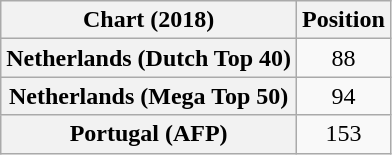<table class="wikitable sortable plainrowheaders" style="text-align:center">
<tr>
<th scope="col">Chart (2018)</th>
<th scope="col">Position</th>
</tr>
<tr>
<th scope="row">Netherlands (Dutch Top 40)</th>
<td>88</td>
</tr>
<tr>
<th scope="row">Netherlands (Mega Top 50)</th>
<td>94</td>
</tr>
<tr>
<th scope="row">Portugal (AFP)</th>
<td>153</td>
</tr>
</table>
